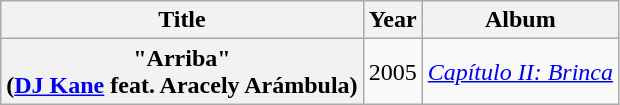<table class="wikitable plainrowheaders" style="text-align:center;">
<tr>
<th>Title</th>
<th>Year</th>
<th>Album</th>
</tr>
<tr>
<th scope="row">"Arriba"<br><span>(<a href='#'>DJ Kane</a> feat. Aracely Arámbula)</span></th>
<td>2005</td>
<td><em><a href='#'>Capítulo II: Brinca</a></em></td>
</tr>
</table>
